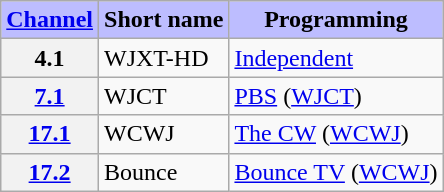<table class="wikitable">
<tr>
<th style="background-color: #bdbdff" scope="col"><a href='#'>Channel</a></th>
<th style="background-color: #bdbdff" scope="col">Short name</th>
<th style="background-color: #bdbdff" scope="col">Programming</th>
</tr>
<tr>
<th scope="row">4.1</th>
<td>WJXT-HD</td>
<td><a href='#'>Independent</a></td>
</tr>
<tr>
<th scope="row"><a href='#'>7.1</a></th>
<td>WJCT</td>
<td><a href='#'>PBS</a> (<a href='#'>WJCT</a>)</td>
</tr>
<tr>
<th scope="row"><a href='#'>17.1</a></th>
<td>WCWJ</td>
<td><a href='#'>The CW</a> (<a href='#'>WCWJ</a>)</td>
</tr>
<tr>
<th scope="row"><a href='#'>17.2</a></th>
<td>Bounce</td>
<td><a href='#'>Bounce TV</a> (<a href='#'>WCWJ</a>)</td>
</tr>
</table>
